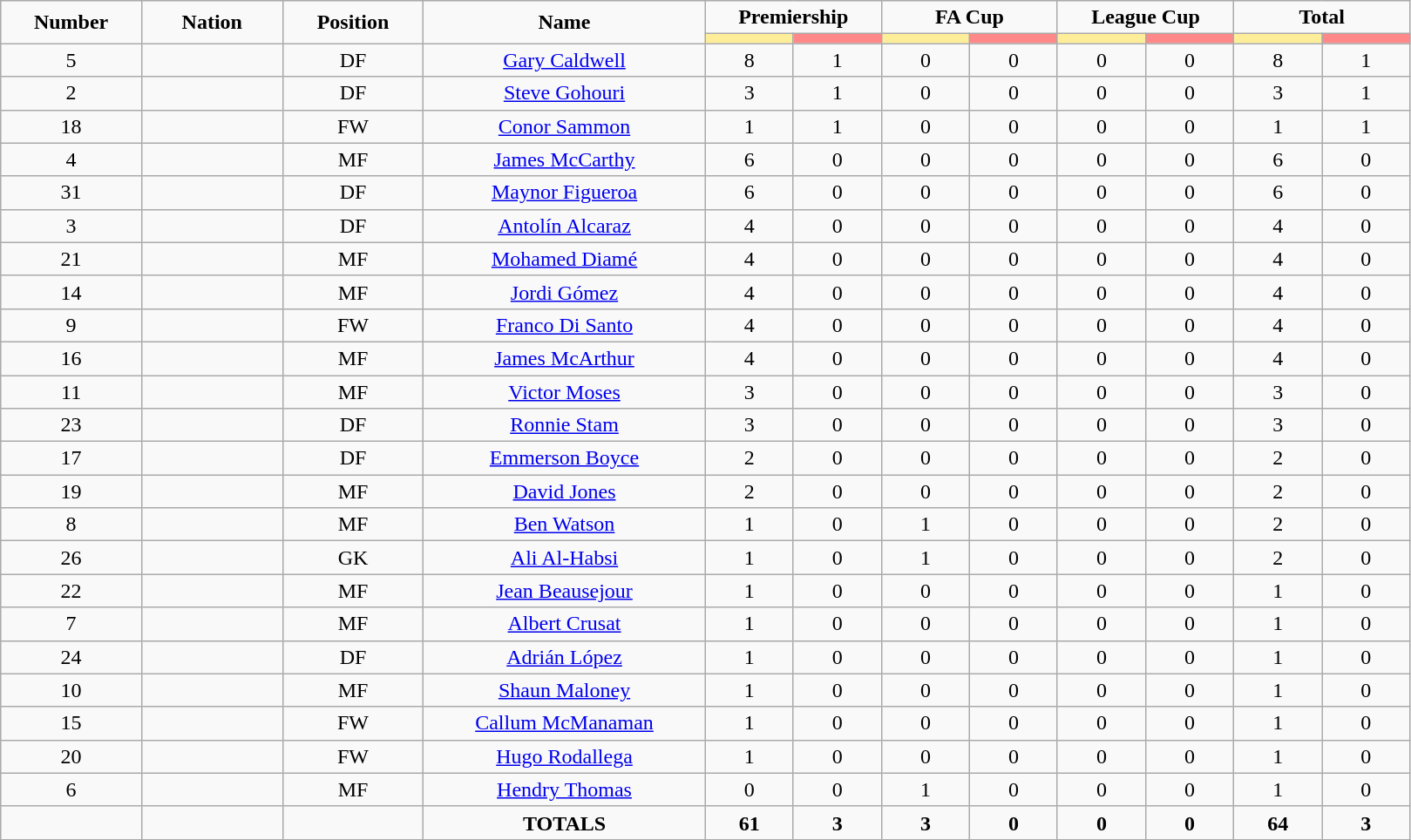<table class="wikitable" style="font-size: 100%; text-align: center;">
<tr>
<td rowspan="2" width="10%" align="center"><strong>Number</strong></td>
<td rowspan="2" width="10%" align="center"><strong>Nation</strong></td>
<td rowspan="2" width="10%" align="center"><strong>Position</strong></td>
<td rowspan="2" width="20%" align="center"><strong>Name</strong></td>
<td colspan="2" align="center"><strong>Premiership</strong></td>
<td colspan="2" align="center"><strong>FA Cup</strong></td>
<td colspan="2" align="center"><strong>League Cup</strong></td>
<td colspan="2" align="center"><strong>Total </strong></td>
</tr>
<tr>
<th width=60 style="background: #FFEE99"></th>
<th width=60 style="background: #FF8888"></th>
<th width=60 style="background: #FFEE99"></th>
<th width=60 style="background: #FF8888"></th>
<th width=60 style="background: #FFEE99"></th>
<th width=60 style="background: #FF8888"></th>
<th width=60 style="background: #FFEE99"></th>
<th width=60 style="background: #FF8888"></th>
</tr>
<tr>
<td>5</td>
<td></td>
<td>DF</td>
<td><a href='#'>Gary Caldwell</a></td>
<td>8</td>
<td>1</td>
<td>0</td>
<td>0</td>
<td>0</td>
<td>0</td>
<td>8</td>
<td>1</td>
</tr>
<tr>
<td>2</td>
<td></td>
<td>DF</td>
<td><a href='#'>Steve Gohouri</a></td>
<td>3</td>
<td>1</td>
<td>0</td>
<td>0</td>
<td>0</td>
<td>0</td>
<td>3</td>
<td>1</td>
</tr>
<tr>
<td>18</td>
<td></td>
<td>FW</td>
<td><a href='#'>Conor Sammon</a></td>
<td>1</td>
<td>1</td>
<td>0</td>
<td>0</td>
<td>0</td>
<td>0</td>
<td>1</td>
<td>1</td>
</tr>
<tr>
<td>4</td>
<td></td>
<td>MF</td>
<td><a href='#'>James McCarthy</a></td>
<td>6</td>
<td>0</td>
<td>0</td>
<td>0</td>
<td>0</td>
<td>0</td>
<td>6</td>
<td>0</td>
</tr>
<tr>
<td>31</td>
<td></td>
<td>DF</td>
<td><a href='#'>Maynor Figueroa</a></td>
<td>6</td>
<td>0</td>
<td>0</td>
<td>0</td>
<td>0</td>
<td>0</td>
<td>6</td>
<td>0</td>
</tr>
<tr>
<td>3</td>
<td></td>
<td>DF</td>
<td><a href='#'>Antolín Alcaraz</a></td>
<td>4</td>
<td>0</td>
<td>0</td>
<td>0</td>
<td>0</td>
<td>0</td>
<td>4</td>
<td>0</td>
</tr>
<tr>
<td>21</td>
<td></td>
<td>MF</td>
<td><a href='#'>Mohamed Diamé</a></td>
<td>4</td>
<td>0</td>
<td>0</td>
<td>0</td>
<td>0</td>
<td>0</td>
<td>4</td>
<td>0</td>
</tr>
<tr>
<td>14</td>
<td></td>
<td>MF</td>
<td><a href='#'>Jordi Gómez</a></td>
<td>4</td>
<td>0</td>
<td>0</td>
<td>0</td>
<td>0</td>
<td>0</td>
<td>4</td>
<td>0</td>
</tr>
<tr>
<td>9</td>
<td></td>
<td>FW</td>
<td><a href='#'>Franco Di Santo</a></td>
<td>4</td>
<td>0</td>
<td>0</td>
<td>0</td>
<td>0</td>
<td>0</td>
<td>4</td>
<td>0</td>
</tr>
<tr>
<td>16</td>
<td></td>
<td>MF</td>
<td><a href='#'>James McArthur</a></td>
<td>4</td>
<td>0</td>
<td>0</td>
<td>0</td>
<td>0</td>
<td>0</td>
<td>4</td>
<td>0</td>
</tr>
<tr>
<td>11</td>
<td></td>
<td>MF</td>
<td><a href='#'>Victor Moses</a></td>
<td>3</td>
<td>0</td>
<td>0</td>
<td>0</td>
<td>0</td>
<td>0</td>
<td>3</td>
<td>0</td>
</tr>
<tr>
<td>23</td>
<td></td>
<td>DF</td>
<td><a href='#'>Ronnie Stam</a></td>
<td>3</td>
<td>0</td>
<td>0</td>
<td>0</td>
<td>0</td>
<td>0</td>
<td>3</td>
<td>0</td>
</tr>
<tr>
<td>17</td>
<td></td>
<td>DF</td>
<td><a href='#'>Emmerson Boyce</a></td>
<td>2</td>
<td>0</td>
<td>0</td>
<td>0</td>
<td>0</td>
<td>0</td>
<td>2</td>
<td>0</td>
</tr>
<tr>
<td>19</td>
<td></td>
<td>MF</td>
<td><a href='#'>David Jones</a></td>
<td>2</td>
<td>0</td>
<td>0</td>
<td>0</td>
<td>0</td>
<td>0</td>
<td>2</td>
<td>0</td>
</tr>
<tr>
<td>8</td>
<td></td>
<td>MF</td>
<td><a href='#'>Ben Watson</a></td>
<td>1</td>
<td>0</td>
<td>1</td>
<td>0</td>
<td>0</td>
<td>0</td>
<td>2</td>
<td>0</td>
</tr>
<tr>
<td>26</td>
<td></td>
<td>GK</td>
<td><a href='#'>Ali Al-Habsi</a></td>
<td>1</td>
<td>0</td>
<td>1</td>
<td>0</td>
<td>0</td>
<td>0</td>
<td>2</td>
<td>0</td>
</tr>
<tr>
<td>22</td>
<td></td>
<td>MF</td>
<td><a href='#'>Jean Beausejour</a></td>
<td>1</td>
<td>0</td>
<td>0</td>
<td>0</td>
<td>0</td>
<td>0</td>
<td>1</td>
<td>0</td>
</tr>
<tr>
<td>7</td>
<td></td>
<td>MF</td>
<td><a href='#'>Albert Crusat</a></td>
<td>1</td>
<td>0</td>
<td>0</td>
<td>0</td>
<td>0</td>
<td>0</td>
<td>1</td>
<td>0</td>
</tr>
<tr>
<td>24</td>
<td></td>
<td>DF</td>
<td><a href='#'>Adrián López</a></td>
<td>1</td>
<td>0</td>
<td>0</td>
<td>0</td>
<td>0</td>
<td>0</td>
<td>1</td>
<td>0</td>
</tr>
<tr>
<td>10</td>
<td></td>
<td>MF</td>
<td><a href='#'>Shaun Maloney</a></td>
<td>1</td>
<td>0</td>
<td>0</td>
<td>0</td>
<td>0</td>
<td>0</td>
<td>1</td>
<td>0</td>
</tr>
<tr>
<td>15</td>
<td></td>
<td>FW</td>
<td><a href='#'>Callum McManaman</a></td>
<td>1</td>
<td>0</td>
<td>0</td>
<td>0</td>
<td>0</td>
<td>0</td>
<td>1</td>
<td>0</td>
</tr>
<tr>
<td>20</td>
<td></td>
<td>FW</td>
<td><a href='#'>Hugo Rodallega</a></td>
<td>1</td>
<td>0</td>
<td>0</td>
<td>0</td>
<td>0</td>
<td>0</td>
<td>1</td>
<td>0</td>
</tr>
<tr>
<td>6</td>
<td></td>
<td>MF</td>
<td><a href='#'>Hendry Thomas</a></td>
<td>0</td>
<td>0</td>
<td>1</td>
<td>0</td>
<td>0</td>
<td>0</td>
<td>1</td>
<td>0</td>
</tr>
<tr>
<td></td>
<td></td>
<td></td>
<td><strong>TOTALS</strong></td>
<td><strong>61</strong></td>
<td><strong>3</strong></td>
<td><strong>3</strong></td>
<td><strong>0</strong></td>
<td><strong>0</strong></td>
<td><strong>0</strong></td>
<td><strong>64</strong></td>
<td><strong>3</strong></td>
</tr>
<tr>
</tr>
</table>
